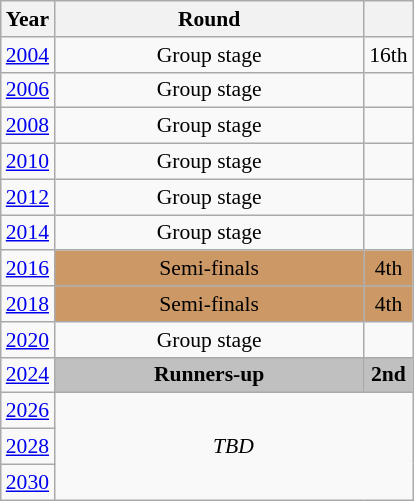<table class="wikitable" style="text-align: center; font-size:90%">
<tr>
<th>Year</th>
<th style="width:200px">Round</th>
<th></th>
</tr>
<tr>
<td><a href='#'>2004</a></td>
<td>Group stage</td>
<td>16th</td>
</tr>
<tr>
<td><a href='#'>2006</a></td>
<td>Group stage</td>
<td></td>
</tr>
<tr>
<td><a href='#'>2008</a></td>
<td>Group stage</td>
<td></td>
</tr>
<tr>
<td><a href='#'>2010</a></td>
<td>Group stage</td>
<td></td>
</tr>
<tr>
<td><a href='#'>2012</a></td>
<td>Group stage</td>
<td></td>
</tr>
<tr>
<td><a href='#'>2014</a></td>
<td>Group stage</td>
<td></td>
</tr>
<tr>
<td><a href='#'>2016</a></td>
<td bgcolor="cc9966">Semi-finals</td>
<td bgcolor="cc9966">4th</td>
</tr>
<tr>
<td><a href='#'>2018</a></td>
<td bgcolor="cc9966">Semi-finals</td>
<td bgcolor="cc9966">4th</td>
</tr>
<tr>
<td><a href='#'>2020</a></td>
<td>Group stage</td>
<td></td>
</tr>
<tr>
<td><a href='#'>2024</a></td>
<td bgcolor=Silver><strong>Runners-up</strong></td>
<td bgcolor=Silver><strong>2nd</strong></td>
</tr>
<tr>
<td><a href='#'>2026</a></td>
<td colspan="2" rowspan="3"><em>TBD</em></td>
</tr>
<tr>
<td><a href='#'>2028</a></td>
</tr>
<tr>
<td><a href='#'>2030</a></td>
</tr>
</table>
